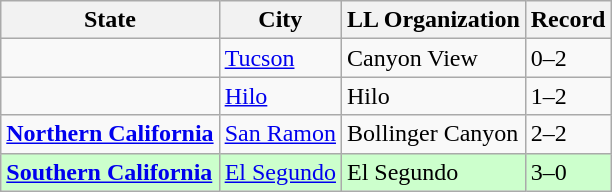<table class="wikitable">
<tr>
<th>State</th>
<th>City</th>
<th>LL Organization</th>
<th>Record</th>
</tr>
<tr>
<td><strong></strong></td>
<td><a href='#'>Tucson</a></td>
<td>Canyon View</td>
<td>0–2</td>
</tr>
<tr>
<td><strong></strong></td>
<td><a href='#'>Hilo</a></td>
<td>Hilo</td>
<td>1–2</td>
</tr>
<tr>
<td> <strong><a href='#'>Northern California</a></strong></td>
<td><a href='#'>San Ramon</a></td>
<td>Bollinger Canyon</td>
<td>2–2</td>
</tr>
<tr bgcolor="ccffcc">
<td> <strong><a href='#'>Southern California</a></strong></td>
<td><a href='#'>El Segundo</a></td>
<td>El Segundo</td>
<td>3–0</td>
</tr>
</table>
